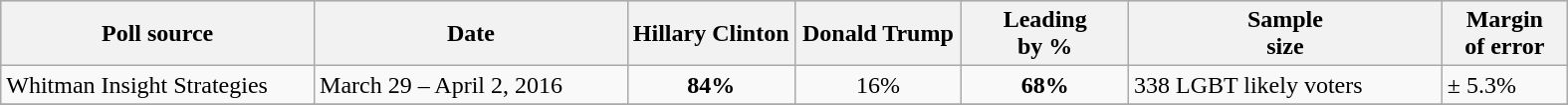<table class="wikitable sortable">
<tr style="background:lightgrey;">
<th width="20%">Poll source</th>
<th width="20%">Date</th>
<th width="10.66%">Hillary Clinton<br><small></small></th>
<th width="10.66%">Donald Trump<br><small></small></th>
<th width="10.66%">Leading<br>by %</th>
<th width="20%">Sample<br>size</th>
<th width="8%">Margin<br>of error</th>
</tr>
<tr>
<td>Whitman Insight Strategies</td>
<td>March 29 – April 2, 2016</td>
<td align="center" ><strong>84%</strong></td>
<td align="center">16%</td>
<td align="center" ><strong>68%</strong></td>
<td>338 LGBT likely voters</td>
<td>± 5.3%</td>
</tr>
<tr>
</tr>
</table>
